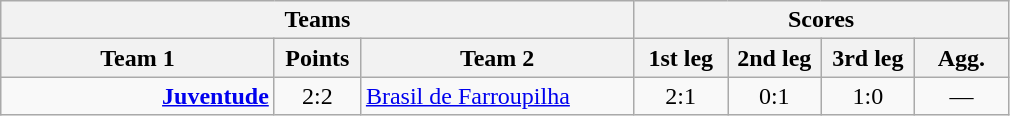<table class="wikitable" style="text-align:center;">
<tr>
<th colspan=3>Teams</th>
<th colspan=4>Scores</th>
</tr>
<tr>
<th width="175">Team 1</th>
<th width="50">Points</th>
<th width="175">Team 2</th>
<th width="55">1st leg</th>
<th width="55">2nd leg</th>
<th width="55">3rd leg</th>
<th width="55">Agg.</th>
</tr>
<tr>
<td align=right><strong><a href='#'>Juventude</a></strong></td>
<td>2:2</td>
<td align=left><a href='#'>Brasil de Farroupilha</a></td>
<td>2:1</td>
<td>0:1</td>
<td>1:0</td>
<td>—</td>
</tr>
</table>
